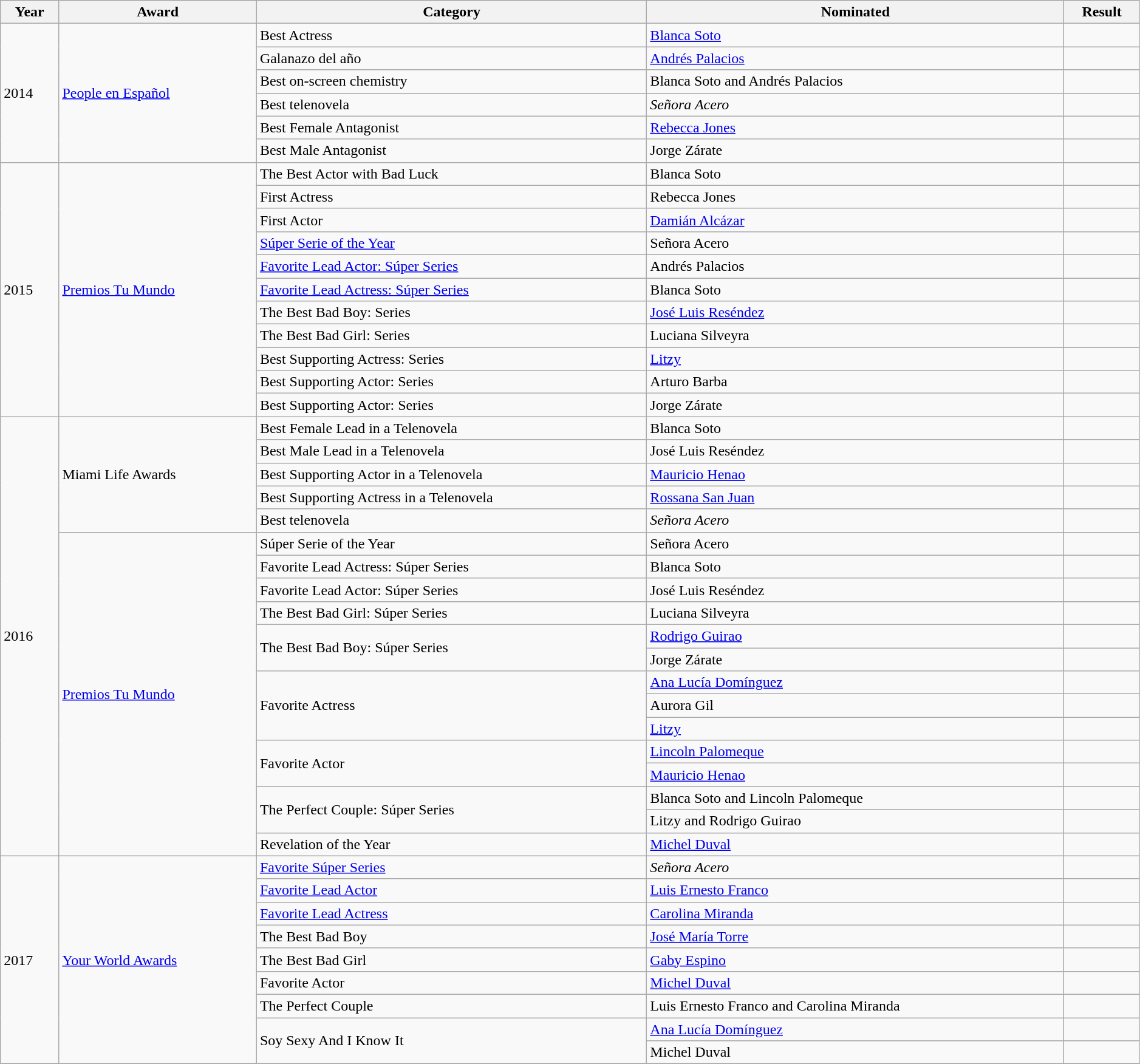<table class="wikitable sortable plainrowheaders" style="width:99%;">
<tr>
<th scope="col">Year</th>
<th scope="col">Award</th>
<th scope="col">Category</th>
<th scope="col">Nominated</th>
<th scope="col">Result</th>
</tr>
<tr>
<td rowspan=6>2014</td>
<td rowspan=6><a href='#'>People en Español</a></td>
<td>Best Actress</td>
<td><a href='#'>Blanca Soto</a></td>
<td></td>
</tr>
<tr>
<td>Galanazo del año</td>
<td><a href='#'>Andrés Palacios</a></td>
<td></td>
</tr>
<tr>
<td>Best on-screen chemistry</td>
<td>Blanca Soto and Andrés Palacios</td>
<td></td>
</tr>
<tr>
<td>Best telenovela</td>
<td><em>Señora Acero</em></td>
<td></td>
</tr>
<tr>
<td>Best Female Antagonist</td>
<td><a href='#'>Rebecca Jones</a></td>
<td></td>
</tr>
<tr>
<td>Best Male Antagonist</td>
<td>Jorge Zárate</td>
<td></td>
</tr>
<tr>
<td rowspan=11>2015</td>
<td rowspan=11><a href='#'>Premios Tu Mundo</a></td>
<td>The Best Actor with Bad Luck</td>
<td>Blanca Soto</td>
<td></td>
</tr>
<tr>
<td>First Actress</td>
<td>Rebecca Jones</td>
<td></td>
</tr>
<tr>
<td>First Actor</td>
<td><a href='#'>Damián Alcázar</a></td>
<td></td>
</tr>
<tr>
<td><a href='#'>Súper Serie of the Year</a></td>
<td>Señora Acero</td>
<td></td>
</tr>
<tr>
<td><a href='#'>Favorite Lead Actor: Súper Series</a></td>
<td>Andrés Palacios</td>
<td></td>
</tr>
<tr>
<td><a href='#'>Favorite Lead Actress: Súper Series</a></td>
<td>Blanca Soto</td>
<td></td>
</tr>
<tr>
<td>The Best Bad Boy: Series</td>
<td><a href='#'>José Luis Reséndez</a></td>
<td></td>
</tr>
<tr>
<td>The Best Bad Girl: Series</td>
<td>Luciana Silveyra</td>
<td></td>
</tr>
<tr>
<td>Best Supporting Actress: Series</td>
<td><a href='#'>Litzy</a></td>
<td></td>
</tr>
<tr>
<td>Best Supporting Actor: Series</td>
<td>Arturo Barba</td>
<td></td>
</tr>
<tr>
<td>Best Supporting Actor: Series</td>
<td>Jorge Zárate</td>
<td></td>
</tr>
<tr>
<td rowspan=19>2016</td>
<td rowspan=5>Miami Life Awards</td>
<td>Best Female Lead in a Telenovela</td>
<td>Blanca Soto</td>
<td></td>
</tr>
<tr>
<td>Best Male Lead in a Telenovela</td>
<td>José Luis Reséndez</td>
<td></td>
</tr>
<tr>
<td>Best Supporting Actor in a Telenovela</td>
<td><a href='#'>Mauricio Henao</a></td>
<td></td>
</tr>
<tr>
<td>Best Supporting Actress in a Telenovela</td>
<td><a href='#'>Rossana San Juan</a></td>
<td></td>
</tr>
<tr>
<td>Best telenovela</td>
<td><em>Señora Acero </em></td>
<td></td>
</tr>
<tr>
<td rowspan=14><a href='#'>Premios Tu Mundo</a></td>
<td>Súper Serie of the Year</td>
<td>Señora Acero</td>
<td></td>
</tr>
<tr>
<td>Favorite Lead Actress: Súper Series</td>
<td>Blanca Soto</td>
<td></td>
</tr>
<tr>
<td>Favorite Lead Actor: Súper Series</td>
<td>José Luis Reséndez</td>
<td></td>
</tr>
<tr>
<td>The Best Bad Girl: Súper Series</td>
<td>Luciana Silveyra</td>
<td></td>
</tr>
<tr>
<td rowspan=2>The Best Bad Boy: Súper Series</td>
<td><a href='#'>Rodrigo Guirao</a></td>
<td></td>
</tr>
<tr>
<td>Jorge Zárate</td>
<td></td>
</tr>
<tr>
<td rowspan=3>Favorite Actress</td>
<td><a href='#'>Ana Lucía Domínguez</a></td>
<td></td>
</tr>
<tr>
<td>Aurora Gil</td>
<td></td>
</tr>
<tr>
<td><a href='#'>Litzy</a></td>
<td></td>
</tr>
<tr>
<td rowspan=2>Favorite Actor</td>
<td><a href='#'>Lincoln Palomeque</a></td>
<td></td>
</tr>
<tr>
<td><a href='#'>Mauricio Henao</a></td>
<td></td>
</tr>
<tr>
<td rowspan=2>The Perfect Couple: Súper Series</td>
<td>Blanca Soto and Lincoln Palomeque</td>
<td></td>
</tr>
<tr>
<td>Litzy and Rodrigo Guirao</td>
<td></td>
</tr>
<tr>
<td>Revelation of the Year</td>
<td><a href='#'>Michel Duval</a></td>
<td></td>
</tr>
<tr>
<td rowspan="9">2017</td>
<td rowspan="9"><a href='#'>Your World Awards</a></td>
<td><a href='#'>Favorite Súper Series</a></td>
<td><em>Señora Acero</em></td>
<td></td>
</tr>
<tr>
<td><a href='#'>Favorite Lead Actor</a></td>
<td><a href='#'>Luis Ernesto Franco</a></td>
<td></td>
</tr>
<tr>
<td><a href='#'>Favorite Lead Actress</a></td>
<td><a href='#'>Carolina Miranda</a></td>
<td></td>
</tr>
<tr>
<td>The Best Bad Boy</td>
<td><a href='#'>José María Torre</a></td>
<td></td>
</tr>
<tr>
<td>The Best Bad Girl</td>
<td><a href='#'>Gaby Espino</a></td>
<td></td>
</tr>
<tr>
<td>Favorite Actor</td>
<td><a href='#'>Michel Duval</a></td>
<td></td>
</tr>
<tr>
<td>The Perfect Couple</td>
<td>Luis Ernesto Franco and Carolina Miranda</td>
<td></td>
</tr>
<tr>
<td rowspan=2>Soy Sexy And I Know It</td>
<td><a href='#'>Ana Lucía Domínguez</a></td>
<td></td>
</tr>
<tr>
<td>Michel Duval</td>
<td></td>
</tr>
<tr>
</tr>
</table>
